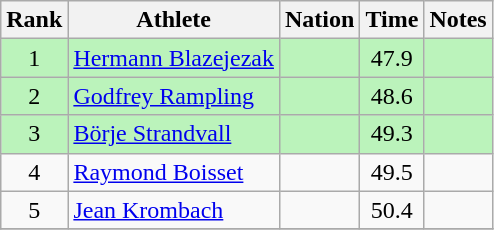<table class="wikitable sortable" style="text-align:center">
<tr>
<th>Rank</th>
<th>Athlete</th>
<th>Nation</th>
<th>Time</th>
<th>Notes</th>
</tr>
<tr bgcolor=bbf3bb>
<td>1</td>
<td align=left><a href='#'>Hermann Blazejezak</a></td>
<td align=left></td>
<td>47.9</td>
<td></td>
</tr>
<tr bgcolor=bbf3bb>
<td>2</td>
<td align=left><a href='#'>Godfrey Rampling</a></td>
<td align=left></td>
<td>48.6</td>
<td></td>
</tr>
<tr bgcolor=bbf3bb>
<td>3</td>
<td align=left><a href='#'>Börje Strandvall</a></td>
<td align=left></td>
<td>49.3</td>
<td></td>
</tr>
<tr>
<td>4</td>
<td align=left><a href='#'>Raymond Boisset</a></td>
<td align=left></td>
<td>49.5</td>
<td></td>
</tr>
<tr>
<td>5</td>
<td align=left><a href='#'>Jean Krombach</a></td>
<td align=left></td>
<td>50.4</td>
<td></td>
</tr>
<tr>
</tr>
</table>
